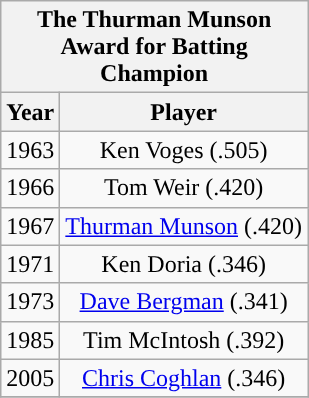<table class="wikitable" style="display: inline-table; margin-right: 20px; text-align:center">
<tr>
<th scope="col" colspan="2" style="width: 145px;">The Thurman Munson Award for Batting Champion</th>
</tr>
<tr>
<th scope="col">Year</th>
<th scope="col">Player</th>
</tr>
<tr>
<td>1963</td>
<td>Ken Voges (.505)</td>
</tr>
<tr>
<td>1966</td>
<td>Tom Weir (.420)</td>
</tr>
<tr>
<td>1967</td>
<td><a href='#'>Thurman Munson</a> (.420)</td>
</tr>
<tr>
<td>1971</td>
<td>Ken Doria (.346)</td>
</tr>
<tr>
<td>1973</td>
<td><a href='#'>Dave Bergman</a> (.341)</td>
</tr>
<tr>
<td>1985</td>
<td>Tim McIntosh (.392)</td>
</tr>
<tr>
<td>2005</td>
<td><a href='#'>Chris Coghlan</a> (.346)</td>
</tr>
<tr>
</tr>
</table>
